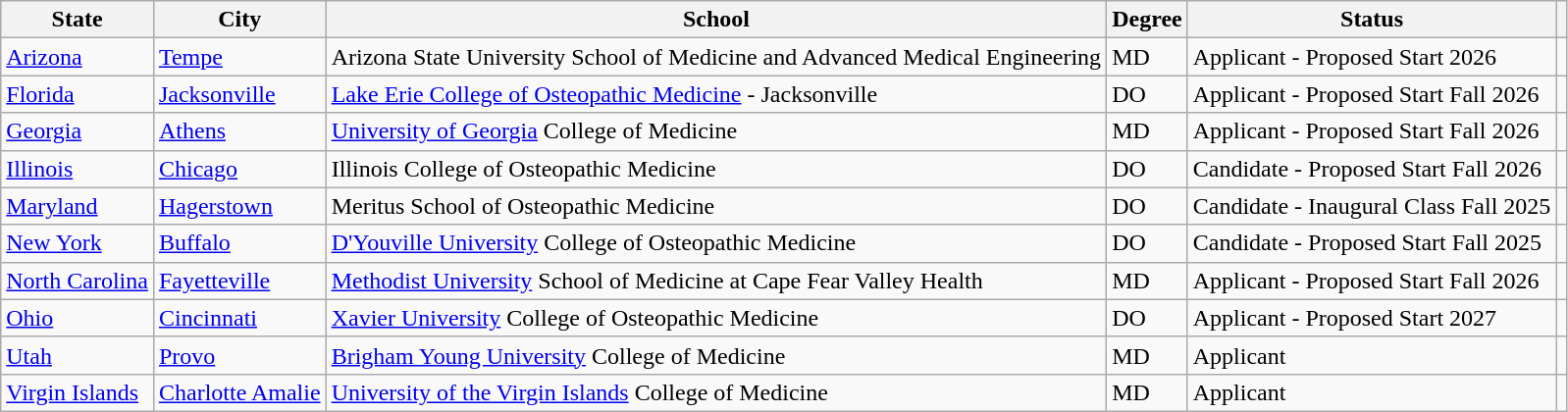<table class="wikitable sortable">
<tr>
<th>State</th>
<th>City</th>
<th>School</th>
<th>Degree</th>
<th>Status</th>
<th class="unsortable"></th>
</tr>
<tr>
<td><a href='#'>Arizona</a></td>
<td><a href='#'>Tempe</a></td>
<td>Arizona State University School of Medicine and Advanced Medical Engineering</td>
<td>MD</td>
<td>Applicant - Proposed Start 2026</td>
<td></td>
</tr>
<tr>
<td><a href='#'>Florida</a></td>
<td><a href='#'>Jacksonville</a></td>
<td><a href='#'>Lake Erie College of Osteopathic Medicine</a> - Jacksonville</td>
<td>DO</td>
<td>Applicant - Proposed Start Fall 2026</td>
<td></td>
</tr>
<tr>
<td><a href='#'>Georgia</a></td>
<td><a href='#'>Athens</a></td>
<td><a href='#'>University of Georgia</a> College of Medicine</td>
<td>MD</td>
<td>Applicant - Proposed Start Fall 2026</td>
<td></td>
</tr>
<tr>
<td><a href='#'>Illinois</a></td>
<td><a href='#'>Chicago</a></td>
<td>Illinois College of Osteopathic Medicine</td>
<td>DO</td>
<td>Candidate - Proposed Start Fall 2026</td>
<td></td>
</tr>
<tr>
<td><a href='#'>Maryland</a></td>
<td><a href='#'>Hagerstown</a></td>
<td>Meritus School of Osteopathic Medicine</td>
<td>DO</td>
<td>Candidate - Inaugural Class Fall 2025</td>
<td></td>
</tr>
<tr>
<td><a href='#'>New York</a></td>
<td><a href='#'>Buffalo</a></td>
<td><a href='#'>D'Youville University</a> College of Osteopathic Medicine</td>
<td>DO</td>
<td>Candidate - Proposed Start Fall 2025</td>
<td></td>
</tr>
<tr>
<td><a href='#'>North Carolina</a></td>
<td><a href='#'>Fayetteville</a></td>
<td><a href='#'>Methodist University</a> School of Medicine at Cape Fear Valley Health</td>
<td>MD</td>
<td>Applicant - Proposed Start Fall 2026</td>
<td></td>
</tr>
<tr>
<td><a href='#'>Ohio</a></td>
<td><a href='#'>Cincinnati</a></td>
<td><a href='#'>Xavier University</a> College of Osteopathic Medicine</td>
<td>DO</td>
<td>Applicant - Proposed Start 2027</td>
<td></td>
</tr>
<tr>
<td><a href='#'>Utah</a></td>
<td><a href='#'>Provo</a></td>
<td><a href='#'>Brigham Young University</a> College of Medicine</td>
<td>MD</td>
<td>Applicant</td>
<td></td>
</tr>
<tr>
<td><a href='#'>Virgin Islands</a></td>
<td><a href='#'>Charlotte Amalie</a></td>
<td><a href='#'>University of the Virgin Islands</a> College of Medicine</td>
<td>MD</td>
<td>Applicant</td>
<td></td>
</tr>
</table>
